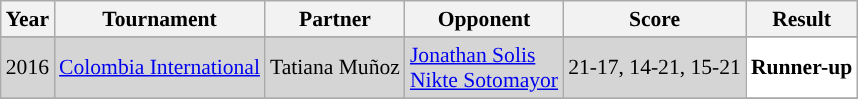<table class="sortable wikitable" style="font-size: 90%;">
<tr>
<th>Year</th>
<th>Tournament</th>
<th>Partner</th>
<th>Opponent</th>
<th>Score</th>
<th>Result</th>
</tr>
<tr>
</tr>
<tr style="background:#D5D5D5">
<td align="center">2016</td>
<td align="left"><a href='#'>Colombia International</a></td>
<td align="left"> Tatiana Muñoz</td>
<td align="left"> <a href='#'>Jonathan Solis</a><br> <a href='#'>Nikte Sotomayor</a></td>
<td align="left">21-17, 14-21, 15-21</td>
<td style="text-align:left; background:white"> <strong>Runner-up</strong></td>
</tr>
<tr>
</tr>
</table>
